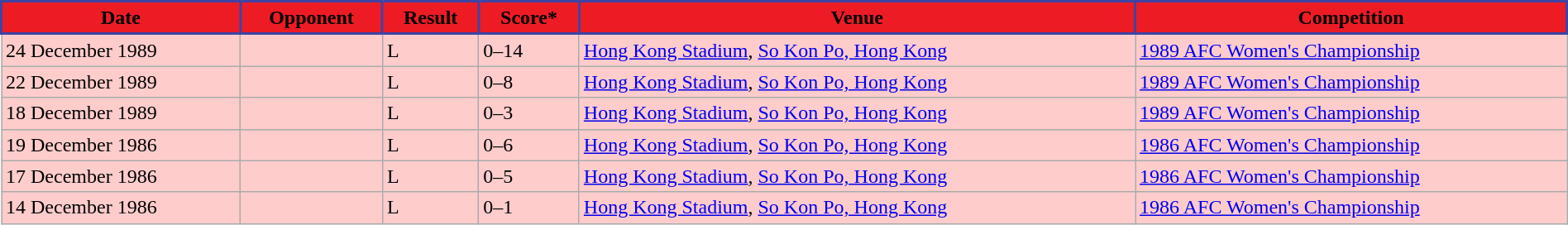<table width=100% class="wikitable">
<tr>
<th style="background:#ED1C24;border: 2px solid #3F43A4;"><span>Date</span></th>
<th style="background:#ED1C24;border: 2px solid #3F43A4;"><span>Opponent</span></th>
<th style="background:#ED1C24;border: 2px solid #3F43A4;"><span>Result</span></th>
<th style="background:#ED1C24;border: 2px solid #3F43A4;"><span>Score*</span></th>
<th style="background:#ED1C24;border: 2px solid #3F43A4;"><span>Venue</span></th>
<th style="background:#ED1C24;border: 2px solid #3F43A4;"><span>Competition</span></th>
</tr>
<tr bgcolor=#FFCCCC>
<td>24 December 1989</td>
<td></td>
<td>L</td>
<td>0–14</td>
<td> <a href='#'>Hong Kong Stadium</a>, <a href='#'>So Kon Po, Hong Kong</a></td>
<td><a href='#'>1989 AFC Women's Championship</a></td>
</tr>
<tr bgcolor=#FFCCCC>
<td>22 December 1989</td>
<td></td>
<td>L</td>
<td>0–8</td>
<td> <a href='#'>Hong Kong Stadium</a>, <a href='#'>So Kon Po, Hong Kong</a></td>
<td><a href='#'>1989 AFC Women's Championship</a></td>
</tr>
<tr bgcolor=#FFCCCC>
<td>18 December 1989</td>
<td></td>
<td>L</td>
<td>0–3</td>
<td> <a href='#'>Hong Kong Stadium</a>, <a href='#'>So Kon Po, Hong Kong</a></td>
<td><a href='#'>1989 AFC Women's Championship</a></td>
</tr>
<tr bgcolor=#FFCCCC>
<td>19 December 1986</td>
<td></td>
<td>L</td>
<td>0–6</td>
<td> <a href='#'>Hong Kong Stadium</a>, <a href='#'>So Kon Po, Hong Kong</a></td>
<td><a href='#'>1986 AFC Women's Championship</a></td>
</tr>
<tr bgcolor=#FFCCCC>
<td>17 December 1986</td>
<td></td>
<td>L</td>
<td>0–5</td>
<td> <a href='#'>Hong Kong Stadium</a>, <a href='#'>So Kon Po, Hong Kong</a></td>
<td><a href='#'>1986 AFC Women's Championship</a></td>
</tr>
<tr bgcolor=#FFCCCC>
<td>14 December 1986</td>
<td></td>
<td>L</td>
<td>0–1</td>
<td> <a href='#'>Hong Kong Stadium</a>, <a href='#'>So Kon Po, Hong Kong</a></td>
<td><a href='#'>1986 AFC Women's Championship</a></td>
</tr>
</table>
